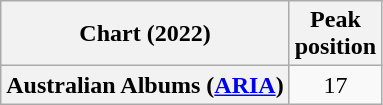<table class="wikitable plainrowheaders" style="text-align:center">
<tr>
<th scope="col">Chart (2022)</th>
<th scope="col">Peak<br>position</th>
</tr>
<tr>
<th scope="row">Australian Albums (<a href='#'>ARIA</a>)</th>
<td>17</td>
</tr>
</table>
